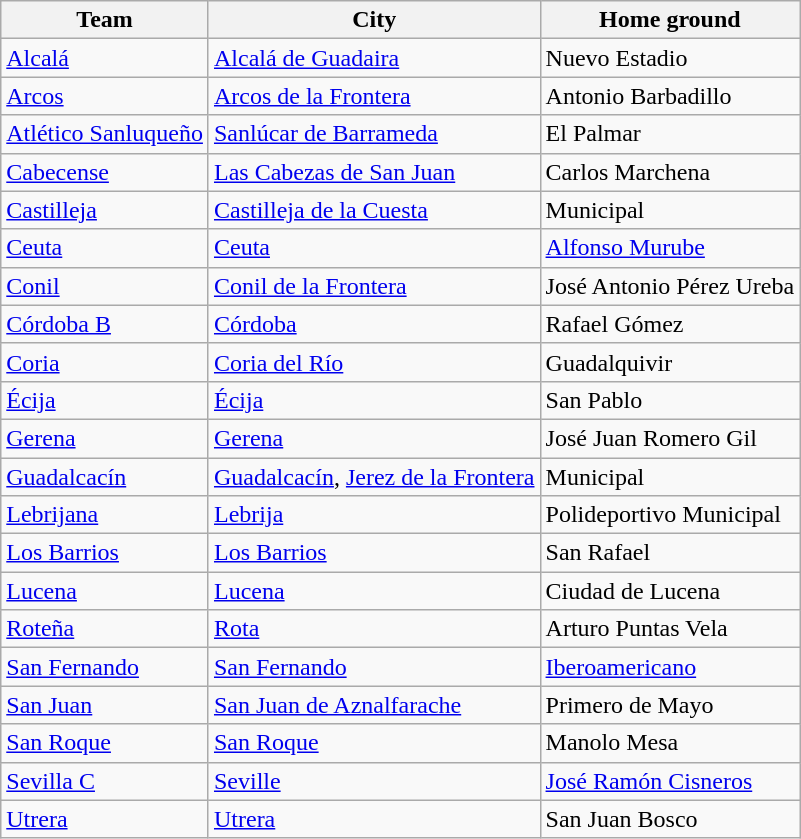<table class="wikitable sortable">
<tr>
<th>Team</th>
<th>City</th>
<th>Home ground</th>
</tr>
<tr>
<td><a href='#'>Alcalá</a></td>
<td><a href='#'>Alcalá de Guadaira</a></td>
<td>Nuevo Estadio</td>
</tr>
<tr>
<td><a href='#'>Arcos</a></td>
<td><a href='#'>Arcos de la Frontera</a></td>
<td>Antonio Barbadillo</td>
</tr>
<tr>
<td><a href='#'>Atlético Sanluqueño</a></td>
<td><a href='#'>Sanlúcar de Barrameda</a></td>
<td>El Palmar</td>
</tr>
<tr>
<td><a href='#'>Cabecense</a></td>
<td><a href='#'>Las Cabezas de San Juan</a></td>
<td>Carlos Marchena</td>
</tr>
<tr>
<td><a href='#'>Castilleja</a></td>
<td><a href='#'>Castilleja de la Cuesta</a></td>
<td>Municipal</td>
</tr>
<tr>
<td><a href='#'>Ceuta</a></td>
<td><a href='#'>Ceuta</a></td>
<td><a href='#'>Alfonso Murube</a></td>
</tr>
<tr>
<td><a href='#'>Conil</a></td>
<td><a href='#'>Conil de la Frontera</a></td>
<td>José Antonio Pérez Ureba</td>
</tr>
<tr>
<td><a href='#'>Córdoba B</a></td>
<td><a href='#'>Córdoba</a></td>
<td>Rafael Gómez</td>
</tr>
<tr>
<td><a href='#'>Coria</a></td>
<td><a href='#'>Coria del Río</a></td>
<td>Guadalquivir</td>
</tr>
<tr>
<td><a href='#'>Écija</a></td>
<td><a href='#'>Écija</a></td>
<td>San Pablo</td>
</tr>
<tr>
<td><a href='#'>Gerena</a></td>
<td><a href='#'>Gerena</a></td>
<td>José Juan Romero Gil</td>
</tr>
<tr>
<td><a href='#'>Guadalcacín</a></td>
<td><a href='#'>Guadalcacín</a>, <a href='#'>Jerez de la Frontera</a></td>
<td>Municipal</td>
</tr>
<tr>
<td><a href='#'>Lebrijana</a></td>
<td><a href='#'>Lebrija</a></td>
<td>Polideportivo Municipal</td>
</tr>
<tr>
<td><a href='#'>Los Barrios</a></td>
<td><a href='#'>Los Barrios</a></td>
<td>San Rafael</td>
</tr>
<tr>
<td><a href='#'>Lucena</a></td>
<td><a href='#'>Lucena</a></td>
<td>Ciudad de Lucena</td>
</tr>
<tr>
<td><a href='#'>Roteña</a></td>
<td><a href='#'>Rota</a></td>
<td>Arturo Puntas Vela</td>
</tr>
<tr>
<td><a href='#'>San Fernando</a></td>
<td><a href='#'>San Fernando</a></td>
<td><a href='#'>Iberoamericano</a></td>
</tr>
<tr>
<td><a href='#'>San Juan</a></td>
<td><a href='#'>San Juan de Aznalfarache</a></td>
<td>Primero de Mayo</td>
</tr>
<tr>
<td><a href='#'>San Roque</a></td>
<td><a href='#'>San Roque</a></td>
<td>Manolo Mesa</td>
</tr>
<tr>
<td><a href='#'>Sevilla C</a></td>
<td><a href='#'>Seville</a></td>
<td><a href='#'>José Ramón Cisneros</a></td>
</tr>
<tr>
<td><a href='#'>Utrera</a></td>
<td><a href='#'>Utrera</a></td>
<td>San Juan Bosco</td>
</tr>
</table>
